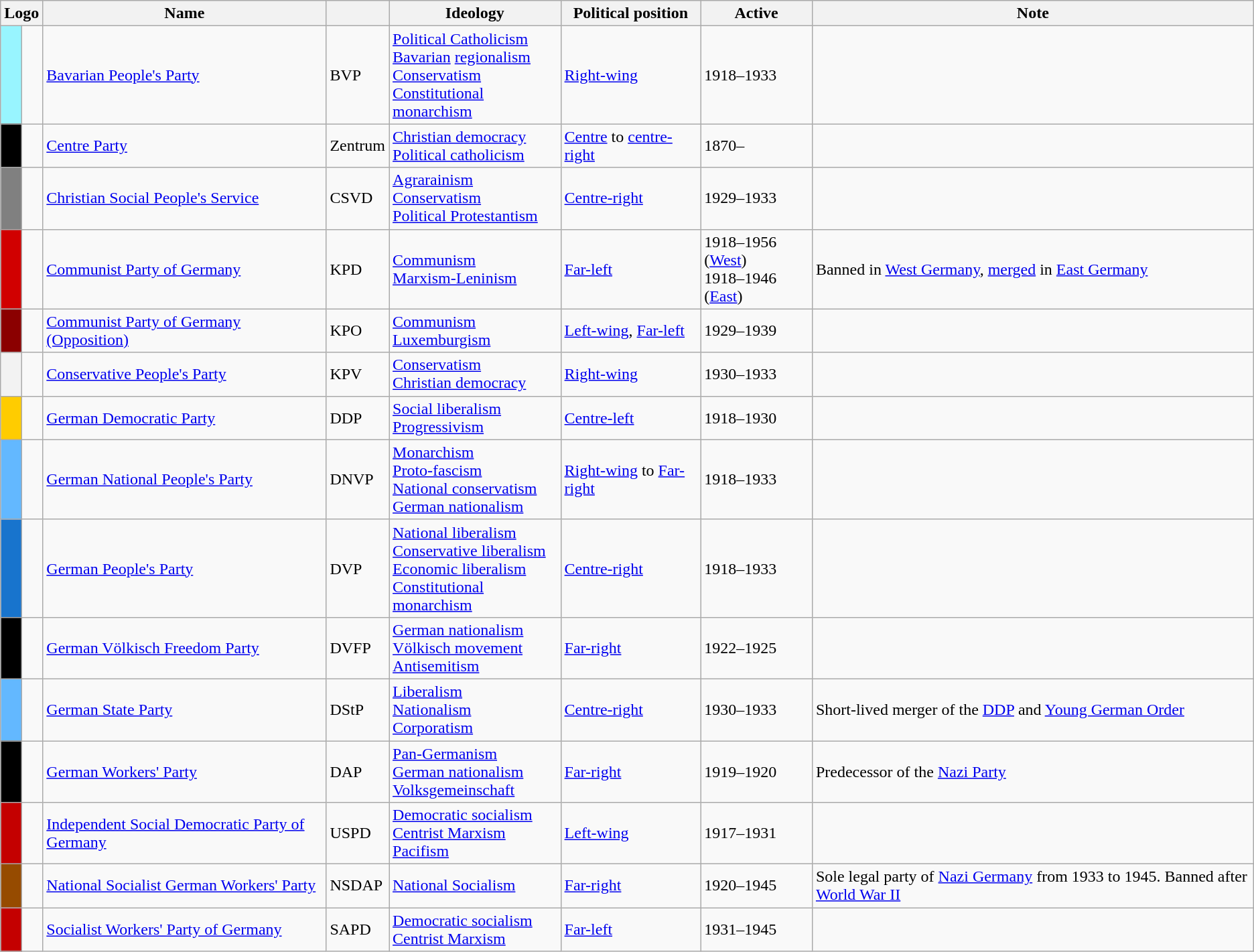<table class="wikitable sortable">
<tr>
<th colspan="2">Logo</th>
<th>Name</th>
<th></th>
<th>Ideology</th>
<th>Political position</th>
<th>Active</th>
<th>Note</th>
</tr>
<tr>
<th style="background:#98F5FF;"></th>
<td></td>
<td><a href='#'>Bavarian People's Party</a><br></td>
<td>BVP</td>
<td><a href='#'>Political Catholicism</a><br><a href='#'>Bavarian</a> <a href='#'>regionalism</a><br><a href='#'>Conservatism</a><br><a href='#'>Constitutional monarchism</a></td>
<td><a href='#'>Right-wing</a></td>
<td>1918–1933</td>
<td></td>
</tr>
<tr>
<th style="background:black;"></th>
<td></td>
<td><a href='#'>Centre Party</a><br></td>
<td>Zentrum</td>
<td><a href='#'>Christian democracy</a><br><a href='#'>Political catholicism</a></td>
<td><a href='#'>Centre</a> to <a href='#'>centre-right</a></td>
<td>1870–</td>
<td></td>
</tr>
<tr>
<th style="background:grey;"></th>
<td></td>
<td><a href='#'>Christian Social People's Service</a><br></td>
<td>CSVD</td>
<td><a href='#'>Agrarainism</a><br><a href='#'>Conservatism</a><br><a href='#'>Political Protestantism</a></td>
<td><a href='#'>Centre-right</a></td>
<td>1929–1933</td>
<td></td>
</tr>
<tr>
<th style="background:#D10000;"></th>
<td></td>
<td><a href='#'>Communist Party of Germany</a><br></td>
<td>KPD</td>
<td><a href='#'>Communism</a><br><a href='#'>Marxism-Leninism</a></td>
<td><a href='#'>Far-left</a></td>
<td>1918–1956 (<a href='#'>West</a>)<br>1918–1946 (<a href='#'>East</a>)</td>
<td>Banned in <a href='#'>West Germany</a>, <a href='#'>merged</a> in <a href='#'>East Germany</a></td>
</tr>
<tr>
<th style="background:#8B0000;"></th>
<td></td>
<td><a href='#'>Communist Party of Germany (Opposition)</a><br></td>
<td>KPO</td>
<td><a href='#'>Communism</a><br><a href='#'>Luxemburgism</a></td>
<td><a href='#'>Left-wing</a>, <a href='#'>Far-left</a></td>
<td>1929–1939</td>
<td></td>
</tr>
<tr>
<th></th>
<td></td>
<td><a href='#'>Conservative People's Party</a><br></td>
<td>KPV</td>
<td><a href='#'>Conservatism</a><br><a href='#'>Christian democracy</a></td>
<td><a href='#'>Right-wing</a></td>
<td>1930–1933</td>
<td></td>
</tr>
<tr>
<th style="background:#FFCC00;"></th>
<td></td>
<td><a href='#'>German Democratic Party</a><br></td>
<td>DDP</td>
<td><a href='#'>Social liberalism</a><br><a href='#'>Progressivism</a></td>
<td><a href='#'>Centre-left</a></td>
<td>1918–1930</td>
<td></td>
</tr>
<tr>
<th style="background:#63B8FF;"></th>
<td></td>
<td><a href='#'>German National People's Party</a><br></td>
<td>DNVP</td>
<td><a href='#'>Monarchism</a><br><a href='#'>Proto-fascism</a><br><a href='#'>National conservatism</a><br><a href='#'>German nationalism</a></td>
<td><a href='#'>Right-wing</a> to <a href='#'>Far-right</a></td>
<td>1918–1933</td>
<td></td>
</tr>
<tr>
<th style="background:#1874CD;"></th>
<td></td>
<td><a href='#'>German People's Party</a><br></td>
<td>DVP</td>
<td><a href='#'>National liberalism</a><br><a href='#'>Conservative liberalism</a><br><a href='#'>Economic liberalism</a><br><a href='#'>Constitutional monarchism</a></td>
<td><a href='#'>Centre-right</a></td>
<td>1918–1933</td>
<td></td>
</tr>
<tr>
<th style="background:#000000;"></th>
<td></td>
<td><a href='#'>German Völkisch Freedom Party</a><br></td>
<td>DVFP</td>
<td><a href='#'>German nationalism</a><br><a href='#'>Völkisch movement</a><br><a href='#'>Antisemitism</a></td>
<td><a href='#'>Far-right</a></td>
<td>1922–1925</td>
<td></td>
</tr>
<tr>
<th style="background:#63B8FF;"></th>
<td></td>
<td><a href='#'>German State Party</a><br></td>
<td>DStP</td>
<td><a href='#'>Liberalism</a><br><a href='#'>Nationalism</a><br><a href='#'>Corporatism</a></td>
<td><a href='#'>Centre-right</a></td>
<td>1930–1933</td>
<td>Short-lived merger of the <a href='#'>DDP</a> and <a href='#'>Young German Order</a></td>
</tr>
<tr>
<th style="background:#000000;"></th>
<td></td>
<td><a href='#'>German Workers' Party</a><br></td>
<td>DAP</td>
<td><a href='#'>Pan-Germanism</a><br><a href='#'>German nationalism</a><br><a href='#'>Volksgemeinschaft</a></td>
<td><a href='#'>Far-right</a></td>
<td>1919–1920</td>
<td>Predecessor of the <a href='#'>Nazi Party</a></td>
</tr>
<tr>
<th style="background:#C40000;"></th>
<td></td>
<td><a href='#'>Independent Social Democratic Party of Germany</a><br></td>
<td>USPD</td>
<td><a href='#'>Democratic socialism</a><br><a href='#'>Centrist Marxism</a><br><a href='#'>Pacifism</a></td>
<td><a href='#'>Left-wing</a></td>
<td>1917–1931</td>
<td></td>
</tr>
<tr>
<th style="background:#964B00;"></th>
<td></td>
<td><a href='#'>National Socialist German Workers' Party</a><br></td>
<td>NSDAP</td>
<td><a href='#'>National Socialism</a></td>
<td><a href='#'>Far-right</a></td>
<td>1920–1945</td>
<td>Sole legal party of <a href='#'>Nazi Germany</a> from 1933 to 1945. Banned after <a href='#'>World War II</a></td>
</tr>
<tr>
<th style="background:#C40000;"></th>
<td></td>
<td><a href='#'>Socialist Workers' Party of Germany</a><br></td>
<td>SAPD</td>
<td><a href='#'>Democratic socialism</a><br><a href='#'>Centrist Marxism</a></td>
<td><a href='#'>Far-left</a></td>
<td>1931–1945</td>
<td></td>
</tr>
</table>
